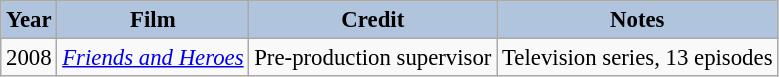<table class="wikitable" style="font-size:95%;">
<tr>
<th style="background:#B0C4DE;">Year</th>
<th style="background:#B0C4DE;">Film</th>
<th style="background:#B0C4DE;">Credit</th>
<th style="background:#B0C4DE;">Notes</th>
</tr>
<tr>
<td>2008</td>
<td><em><a href='#'>Friends and Heroes</a></em></td>
<td>Pre-production supervisor</td>
<td>Television series, 13 episodes</td>
</tr>
</table>
